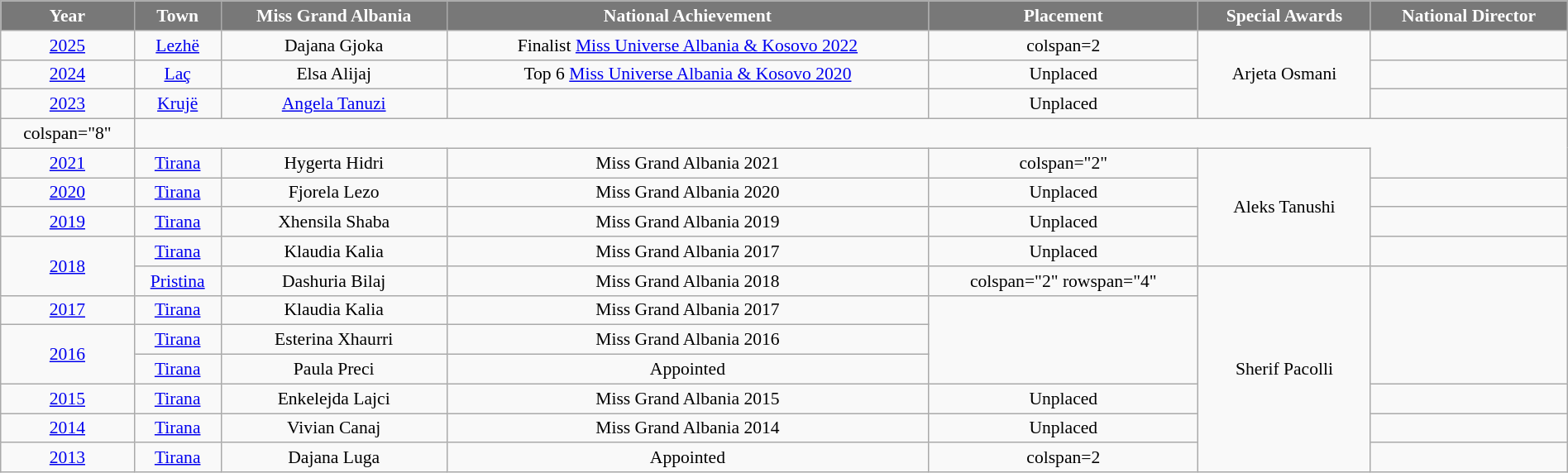<table class="wikitable" style="font-size: 90%; text-align:center; width:100%">
<tr>
<th style="background-color:#787878;color:#FFFFFF;">Year</th>
<th style="background-color:#787878;color:#FFFFFF;">Town</th>
<th style="background-color:#787878;color:#FFFFFF;">Miss Grand Albania</th>
<th style="background-color:#787878;color:#FFFFFF;">National Achievement</th>
<th style="background-color:#787878;color:#FFFFFF;">Placement</th>
<th style="background-color:#787878;color:#FFFFFF;">Special Awards</th>
<th style="background-color:#787878;color:#FFFFFF;">National Director</th>
</tr>
<tr>
<td><a href='#'>2025</a></td>
<td><a href='#'>Lezhë</a></td>
<td>Dajana Gjoka</td>
<td>Finalist <a href='#'>Miss Universe Albania & Kosovo 2022</a></td>
<td>colspan=2 </td>
<td rowspan="3">Arjeta Osmani</td>
</tr>
<tr>
<td><a href='#'>2024</a></td>
<td><a href='#'>Laç</a></td>
<td>Elsa Alijaj</td>
<td>Top 6 <a href='#'>Miss Universe Albania & Kosovo 2020</a></td>
<td>Unplaced</td>
<td></td>
</tr>
<tr>
<td><a href='#'>2023</a></td>
<td><a href='#'>Krujë</a></td>
<td><a href='#'>Angela Tanuzi</a></td>
<td></td>
<td>Unplaced</td>
<td></td>
</tr>
<tr>
<td>colspan="8" </td>
</tr>
<tr>
<td><a href='#'>2021</a></td>
<td><a href='#'>Tirana</a></td>
<td>Hygerta Hidri</td>
<td>Miss Grand Albania 2021</td>
<td>colspan="2" </td>
<td rowspan="4">Aleks Tanushi</td>
</tr>
<tr>
<td><a href='#'>2020</a></td>
<td><a href='#'>Tirana</a></td>
<td>Fjorela Lezo</td>
<td>Miss Grand Albania 2020</td>
<td>Unplaced</td>
<td></td>
</tr>
<tr>
<td><a href='#'>2019</a></td>
<td><a href='#'>Tirana</a></td>
<td>Xhensila Shaba</td>
<td>Miss Grand Albania 2019</td>
<td>Unplaced</td>
<td></td>
</tr>
<tr>
<td rowspan="2"><a href='#'>2018</a></td>
<td><a href='#'>Tirana</a></td>
<td>Klaudia Kalia</td>
<td>Miss Grand Albania 2017</td>
<td>Unplaced</td>
<td></td>
</tr>
<tr>
<td><a href='#'>Pristina</a></td>
<td>Dashuria Bilaj</td>
<td>Miss Grand Albania 2018</td>
<td>colspan="2" rowspan="4" </td>
<td rowspan="7">Sherif Pacolli</td>
</tr>
<tr>
<td><a href='#'>2017</a></td>
<td><a href='#'>Tirana</a></td>
<td>Klaudia Kalia</td>
<td>Miss Grand Albania 2017</td>
</tr>
<tr>
<td rowspan="2"><a href='#'>2016</a></td>
<td><a href='#'>Tirana</a></td>
<td>Esterina Xhaurri</td>
<td>Miss Grand Albania 2016</td>
</tr>
<tr>
<td><a href='#'>Tirana</a></td>
<td>Paula Preci</td>
<td>Appointed</td>
</tr>
<tr>
<td><a href='#'>2015</a></td>
<td><a href='#'>Tirana</a></td>
<td>Enkelejda Lajci</td>
<td>Miss Grand Albania 2015</td>
<td>Unplaced</td>
<td></td>
</tr>
<tr>
<td><a href='#'>2014</a></td>
<td><a href='#'>Tirana</a></td>
<td>Vivian Canaj</td>
<td>Miss Grand Albania 2014</td>
<td>Unplaced</td>
<td></td>
</tr>
<tr>
<td><a href='#'>2013</a></td>
<td><a href='#'>Tirana</a></td>
<td>Dajana Luga</td>
<td>Appointed</td>
<td>colspan=2 </td>
</tr>
</table>
